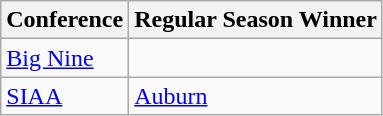<table class="wikitable">
<tr>
<th>Conference</th>
<th>Regular Season Winner</th>
</tr>
<tr>
<td><a href='#'>Big Nine</a></td>
<td></td>
</tr>
<tr>
<td><a href='#'>SIAA</a></td>
<td><a href='#'>Auburn</a></td>
</tr>
</table>
